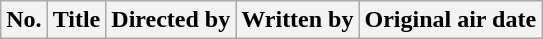<table class="wikitable plainrowheaders" style="background:#fff;">
<tr>
<th style="background:#;">No.</th>
<th style="background:#;">Title</th>
<th style="background:#;">Directed by</th>
<th style="background:#;">Written by</th>
<th style="background:#;">Original air date<br>










</th>
</tr>
</table>
